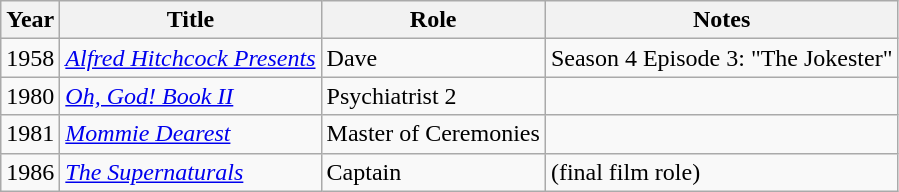<table class="wikitable">
<tr>
<th>Year</th>
<th>Title</th>
<th>Role</th>
<th>Notes</th>
</tr>
<tr>
<td>1958</td>
<td><em><a href='#'>Alfred Hitchcock Presents</a></em></td>
<td>Dave</td>
<td>Season 4 Episode 3: "The Jokester"</td>
</tr>
<tr>
<td>1980</td>
<td><em><a href='#'>Oh, God! Book II</a></em></td>
<td>Psychiatrist 2</td>
<td></td>
</tr>
<tr>
<td>1981</td>
<td><em><a href='#'>Mommie Dearest</a></em></td>
<td>Master of Ceremonies</td>
<td></td>
</tr>
<tr>
<td>1986</td>
<td><em><a href='#'>The Supernaturals</a></em></td>
<td>Captain</td>
<td>(final film role)</td>
</tr>
</table>
